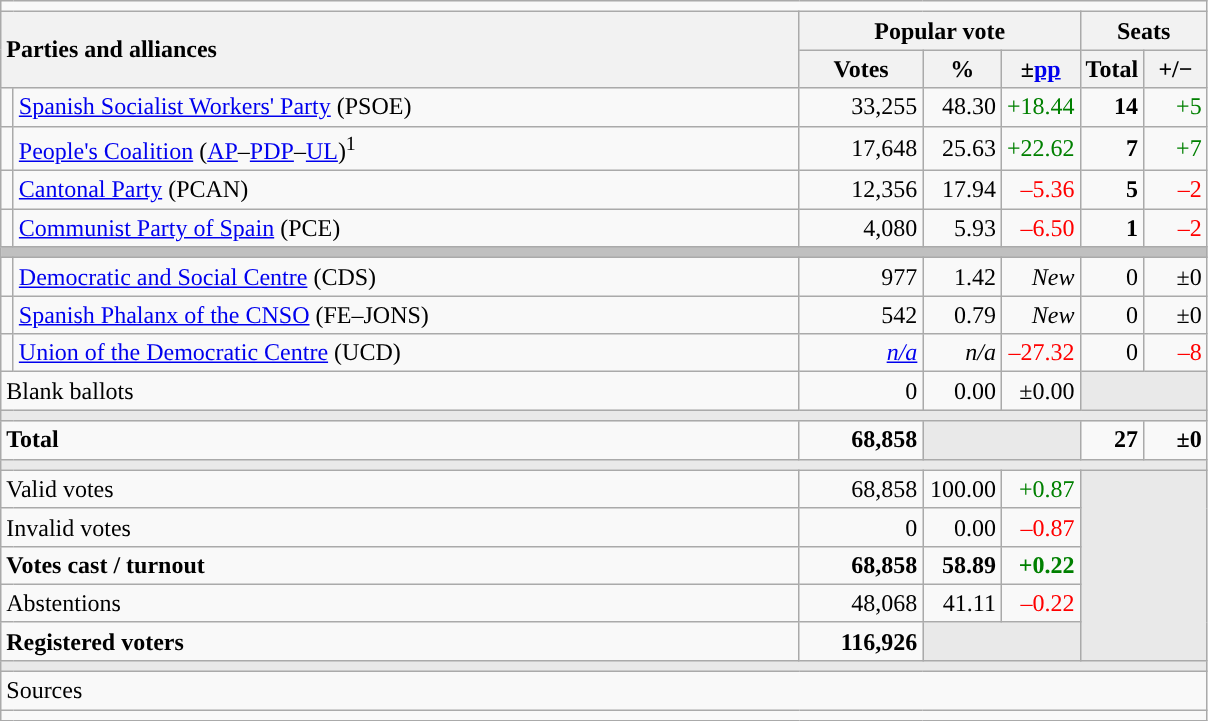<table class="wikitable" style="text-align:right;">
<tr>
<td colspan="7"></td>
</tr>
<tr>
<th style="text-align:left;" rowspan="2" colspan="2" width="525">Parties and alliances</th>
<th colspan="3">Popular vote</th>
<th colspan="2">Seats</th>
</tr>
<tr>
<th width="75">Votes</th>
<th width="45">%</th>
<th width="45">±<a href='#'>pp</a></th>
<th width="35">Total</th>
<th width="35">+/−</th>
</tr>
<tr>
<td width="1" style="color:inherit;background:"></td>
<td align="left"><a href='#'>Spanish Socialist Workers' Party</a> (PSOE)</td>
<td>33,255</td>
<td>48.30</td>
<td style="color:green;">+18.44</td>
<td><strong>14</strong></td>
<td style="color:green;">+5</td>
</tr>
<tr>
<td style="color:inherit;background:"></td>
<td align="left"><a href='#'>People's Coalition</a> (<a href='#'>AP</a>–<a href='#'>PDP</a>–<a href='#'>UL</a>)<sup>1</sup></td>
<td>17,648</td>
<td>25.63</td>
<td style="color:green;">+22.62</td>
<td><strong>7</strong></td>
<td style="color:green;">+7</td>
</tr>
<tr>
<td style="color:inherit;background:"></td>
<td align="left"><a href='#'>Cantonal Party</a> (PCAN)</td>
<td>12,356</td>
<td>17.94</td>
<td style="color:red;">–5.36</td>
<td><strong>5</strong></td>
<td style="color:red;">–2</td>
</tr>
<tr>
<td style="color:inherit;background:"></td>
<td align="left"><a href='#'>Communist Party of Spain</a> (PCE)</td>
<td>4,080</td>
<td>5.93</td>
<td style="color:red;">–6.50</td>
<td><strong>1</strong></td>
<td style="color:red;">–2</td>
</tr>
<tr>
<td colspan="7" bgcolor="#C0C0C0"></td>
</tr>
<tr>
<td style="color:inherit;background:"></td>
<td align="left"><a href='#'>Democratic and Social Centre</a> (CDS)</td>
<td>977</td>
<td>1.42</td>
<td><em>New</em></td>
<td>0</td>
<td>±0</td>
</tr>
<tr>
<td style="color:inherit;background:"></td>
<td align="left"><a href='#'>Spanish Phalanx of the CNSO</a> (FE–JONS)</td>
<td>542</td>
<td>0.79</td>
<td><em>New</em></td>
<td>0</td>
<td>±0</td>
</tr>
<tr>
<td style="color:inherit;background:"></td>
<td align="left"><a href='#'>Union of the Democratic Centre</a> (UCD)</td>
<td><em><a href='#'>n/a</a></em></td>
<td><em>n/a</em></td>
<td style="color:red;">–27.32</td>
<td>0</td>
<td style="color:red;">–8</td>
</tr>
<tr>
<td align="left" colspan="2">Blank ballots</td>
<td>0</td>
<td>0.00</td>
<td>±0.00</td>
<td bgcolor="#E9E9E9" colspan="2"></td>
</tr>
<tr>
<td colspan="7" bgcolor="#E9E9E9"></td>
</tr>
<tr style="font-weight:bold;">
<td align="left" colspan="2">Total</td>
<td>68,858</td>
<td bgcolor="#E9E9E9" colspan="2"></td>
<td>27</td>
<td>±0</td>
</tr>
<tr>
<td colspan="7" bgcolor="#E9E9E9"></td>
</tr>
<tr>
<td align="left" colspan="2">Valid votes</td>
<td>68,858</td>
<td>100.00</td>
<td style="color:green;">+0.87</td>
<td bgcolor="#E9E9E9" colspan="2" rowspan="5"></td>
</tr>
<tr>
<td align="left" colspan="2">Invalid votes</td>
<td>0</td>
<td>0.00</td>
<td style="color:red;">–0.87</td>
</tr>
<tr style="font-weight:bold;">
<td align="left" colspan="2">Votes cast / turnout</td>
<td>68,858</td>
<td>58.89</td>
<td style="color:green;">+0.22</td>
</tr>
<tr>
<td align="left" colspan="2">Abstentions</td>
<td>48,068</td>
<td>41.11</td>
<td style="color:red;">–0.22</td>
</tr>
<tr style="font-weight:bold;">
<td align="left" colspan="2">Registered voters</td>
<td>116,926</td>
<td bgcolor="#E9E9E9" colspan="2"></td>
</tr>
<tr>
<td colspan="7" bgcolor="#E9E9E9"></td>
</tr>
<tr>
<td align="left" colspan="7">Sources</td>
</tr>
<tr>
<td colspan="7" style="text-align:left; max-width:790px;"></td>
</tr>
</table>
